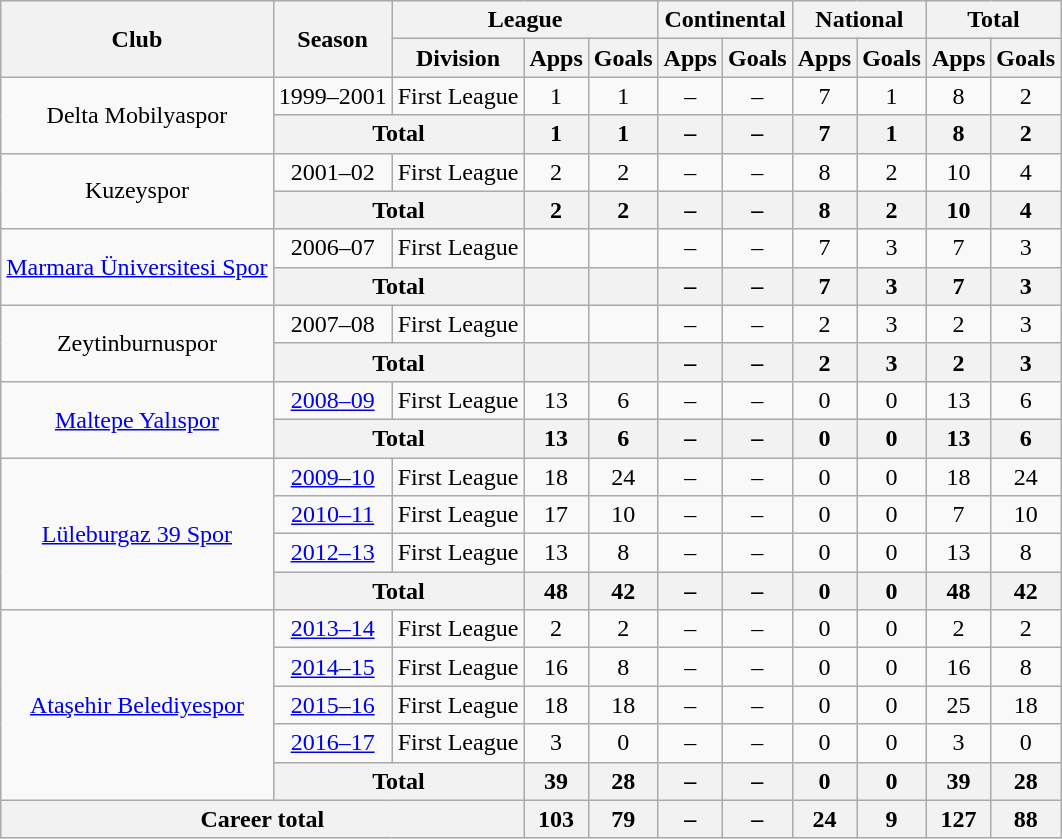<table class="wikitable" style="text-align: center;">
<tr>
<th rowspan=2>Club</th>
<th rowspan=2>Season</th>
<th colspan=3>League</th>
<th colspan=2>Continental</th>
<th colspan=2>National</th>
<th colspan=2>Total</th>
</tr>
<tr>
<th>Division</th>
<th>Apps</th>
<th>Goals</th>
<th>Apps</th>
<th>Goals</th>
<th>Apps</th>
<th>Goals</th>
<th>Apps</th>
<th>Goals</th>
</tr>
<tr>
<td rowspan=2>Delta Mobilyaspor</td>
<td>1999–2001</td>
<td>First League</td>
<td>1</td>
<td>1</td>
<td>–</td>
<td>–</td>
<td>7</td>
<td>1</td>
<td>8</td>
<td>2</td>
</tr>
<tr>
<th colspan=2>Total</th>
<th>1</th>
<th>1</th>
<th>–</th>
<th>–</th>
<th>7</th>
<th>1</th>
<th>8</th>
<th>2</th>
</tr>
<tr>
<td rowspan=2>Kuzeyspor</td>
<td>2001–02</td>
<td>First League</td>
<td>2</td>
<td>2</td>
<td>–</td>
<td>–</td>
<td>8</td>
<td>2</td>
<td>10</td>
<td>4</td>
</tr>
<tr>
<th colspan=2>Total</th>
<th>2</th>
<th>2</th>
<th>–</th>
<th>–</th>
<th>8</th>
<th>2</th>
<th>10</th>
<th>4</th>
</tr>
<tr>
<td rowspan=2><a href='#'>Marmara Üniversitesi Spor</a></td>
<td>2006–07</td>
<td>First League</td>
<td></td>
<td></td>
<td>–</td>
<td>–</td>
<td>7</td>
<td>3</td>
<td>7</td>
<td>3</td>
</tr>
<tr>
<th colspan=2>Total</th>
<th></th>
<th></th>
<th>–</th>
<th>–</th>
<th>7</th>
<th>3</th>
<th>7</th>
<th>3</th>
</tr>
<tr>
<td rowspan=2>Zeytinburnuspor</td>
<td>2007–08</td>
<td>First League</td>
<td></td>
<td></td>
<td>–</td>
<td>–</td>
<td>2</td>
<td>3</td>
<td>2</td>
<td>3</td>
</tr>
<tr>
<th colspan=2>Total</th>
<th></th>
<th></th>
<th>–</th>
<th>–</th>
<th>2</th>
<th>3</th>
<th>2</th>
<th>3</th>
</tr>
<tr>
<td rowspan=2><a href='#'>Maltepe Yalıspor</a></td>
<td><a href='#'>2008–09</a></td>
<td>First League</td>
<td>13</td>
<td>6</td>
<td>–</td>
<td>–</td>
<td>0</td>
<td>0</td>
<td>13</td>
<td>6</td>
</tr>
<tr>
<th colspan=2>Total</th>
<th>13</th>
<th>6</th>
<th>–</th>
<th>–</th>
<th>0</th>
<th>0</th>
<th>13</th>
<th>6</th>
</tr>
<tr>
<td rowspan=4><a href='#'>Lüleburgaz 39 Spor</a></td>
<td><a href='#'>2009–10</a></td>
<td>First League</td>
<td>18</td>
<td>24</td>
<td>–</td>
<td>–</td>
<td>0</td>
<td>0</td>
<td>18</td>
<td>24</td>
</tr>
<tr>
<td><a href='#'>2010–11</a></td>
<td>First League</td>
<td>17</td>
<td>10</td>
<td>–</td>
<td>–</td>
<td>0</td>
<td>0</td>
<td>7</td>
<td>10</td>
</tr>
<tr>
<td><a href='#'>2012–13</a></td>
<td>First League</td>
<td>13</td>
<td>8</td>
<td>–</td>
<td>–</td>
<td>0</td>
<td>0</td>
<td>13</td>
<td>8</td>
</tr>
<tr>
<th colspan=2>Total</th>
<th>48</th>
<th>42</th>
<th>–</th>
<th>–</th>
<th>0</th>
<th>0</th>
<th>48</th>
<th>42</th>
</tr>
<tr>
<td rowspan=5><a href='#'>Ataşehir Belediyespor</a></td>
<td><a href='#'>2013–14</a></td>
<td>First League</td>
<td>2</td>
<td>2</td>
<td>–</td>
<td>–</td>
<td>0</td>
<td>0</td>
<td>2</td>
<td>2</td>
</tr>
<tr>
<td><a href='#'>2014–15</a></td>
<td>First League</td>
<td>16</td>
<td>8</td>
<td>–</td>
<td>–</td>
<td>0</td>
<td>0</td>
<td>16</td>
<td>8</td>
</tr>
<tr>
<td><a href='#'>2015–16</a></td>
<td>First League</td>
<td>18</td>
<td>18</td>
<td>–</td>
<td>–</td>
<td>0</td>
<td>0</td>
<td>25</td>
<td>18</td>
</tr>
<tr>
<td><a href='#'>2016–17</a></td>
<td>First League</td>
<td>3</td>
<td>0</td>
<td>–</td>
<td>–</td>
<td>0</td>
<td>0</td>
<td>3</td>
<td>0</td>
</tr>
<tr>
<th colspan=2>Total</th>
<th>39</th>
<th>28</th>
<th>–</th>
<th>–</th>
<th>0</th>
<th>0</th>
<th>39</th>
<th>28</th>
</tr>
<tr>
<th colspan=3>Career total</th>
<th>103</th>
<th>79</th>
<th>–</th>
<th>–</th>
<th>24</th>
<th>9</th>
<th>127</th>
<th>88</th>
</tr>
</table>
